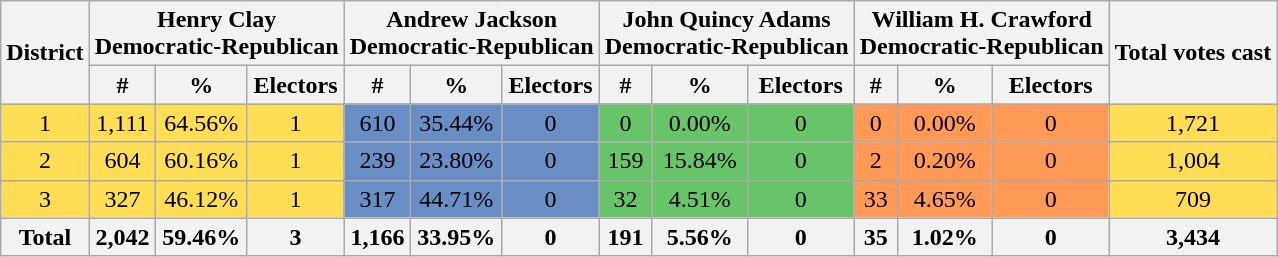<table class="wikitable sortable">
<tr>
<th rowspan="2">District</th>
<th colspan="3">Henry Clay<br>Democratic-Republican</th>
<th colspan="3">Andrew Jackson<br>Democratic-Republican</th>
<th colspan="3">John Quincy Adams<br>Democratic-Republican</th>
<th colspan="3">William H. Crawford<br>Democratic-Republican</th>
<th rowspan="2">Total votes cast</th>
</tr>
<tr style="text-align:center;">
<th>#</th>
<th>%</th>
<th>Electors</th>
<th>#</th>
<th>%</th>
<th>Electors</th>
<th>#</th>
<th>%</th>
<th>Electors</th>
<th>#</th>
<th>%</th>
<th>Electors</th>
</tr>
<tr style="text-align:center;">
<td style="color:black; background:#FFDD55;">1</td>
<td style="color:black; background:#FFDD55;">1,111</td>
<td style="color:black; background:#FFDD55;">64.56%</td>
<td style="color:black; background:#FFDD55;">1</td>
<td style="color:black; background:#698DC5;">610</td>
<td style="color:black; background:#698DC5;">35.44%</td>
<td style="color:black; background:#698DC5;">0</td>
<td style="color:black; background:#68C468;">0</td>
<td style="color:black; background:#68C468;">0.00%</td>
<td style="color:black; background:#68C468;">0</td>
<td style="color:black; background:#FF9955;">0</td>
<td style="color:black; background:#FF9955;">0.00%</td>
<td style="color:black; background:#FF9955;">0</td>
<td style="color:black; background:#FFDD55;">1,721</td>
</tr>
<tr style="text-align:center;">
<td style="color:black; background:#FFDD55;">2</td>
<td style="color:black; background:#FFDD55;">604</td>
<td style="color:black; background:#FFDD55;">60.16%</td>
<td style="color:black; background:#FFDD55;">1</td>
<td style="color:black; background:#698DC5;">239</td>
<td style="color:black; background:#698DC5;">23.80%</td>
<td style="color:black; background:#698DC5;">0</td>
<td style="color:black; background:#68C468;">159</td>
<td style="color:black; background:#68C468;">15.84%</td>
<td style="color:black; background:#68C468;">0</td>
<td style="color:black; background:#FF9955;">2</td>
<td style="color:black; background:#FF9955;">0.20%</td>
<td style="color:black; background:#FF9955;">0</td>
<td style="color:black; background:#FFDD55;">1,004</td>
</tr>
<tr style="text-align:center;">
<td style="color:black; background:#FFDD55;">3</td>
<td style="color:black; background:#FFDD55;">327</td>
<td style="color:black; background:#FFDD55;">46.12%</td>
<td style="color:black; background:#FFDD55;">1</td>
<td style="color:black; background:#698DC5;">317</td>
<td style="color:black; background:#698DC5;">44.71%</td>
<td style="color:black; background:#698DC5;">0</td>
<td style="color:black; background:#68C468;">32</td>
<td style="color:black; background:#68C468;">4.51%</td>
<td style="color:black; background:#68C468;">0</td>
<td style="color:black; background:#FF9955;">33</td>
<td style="color:black; background:#FF9955;">4.65%</td>
<td style="color:black; background:#FF9955;">0</td>
<td style="color:black; background:#FFDD55;">709</td>
</tr>
<tr style="text-align:center;">
<th>Total</th>
<th>2,042</th>
<th>59.46%</th>
<th>3</th>
<th>1,166</th>
<th>33.95%</th>
<th>0</th>
<th>191</th>
<th>5.56%</th>
<th>0</th>
<th>35</th>
<th>1.02%</th>
<th>0</th>
<th>3,434</th>
</tr>
</table>
